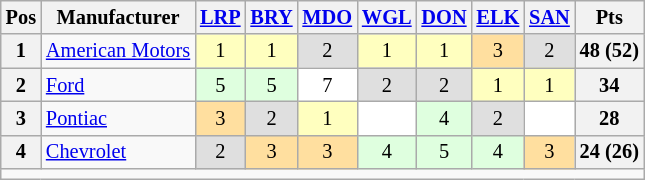<table class="wikitable" style="font-size: 85%; text-align: center;">
<tr valign="top">
<th valign="middle">Pos</th>
<th valign="middle">Manufacturer</th>
<th><a href='#'>LRP</a></th>
<th><a href='#'>BRY</a></th>
<th><a href='#'>MDO</a></th>
<th><a href='#'>WGL</a></th>
<th><a href='#'>DON</a></th>
<th><a href='#'>ELK</a></th>
<th><a href='#'>SAN</a></th>
<th valign="middle">Pts</th>
</tr>
<tr>
<th>1</th>
<td align=left><a href='#'>American Motors</a></td>
<td style="background:#FFFFBF;">1</td>
<td style="background:#FFFFBF;">1</td>
<td style="background:#DFDFDF;">2</td>
<td style="background:#FFFFBF;">1</td>
<td style="background:#FFFFBF;">1</td>
<td style="background:#FFDF9F;">3</td>
<td style="background:#DFDFDF;">2</td>
<th>48 (52)</th>
</tr>
<tr>
<th>2</th>
<td align=left><a href='#'>Ford</a></td>
<td style="background:#DFFFDF;">5</td>
<td style="background:#DFFFDF;">5</td>
<td style="background:#FFFFFF;">7</td>
<td style="background:#DFDFDF;">2</td>
<td style="background:#DFDFDF;">2</td>
<td style="background:#FFFFBF;">1</td>
<td style="background:#FFFFBF;">1</td>
<th>34</th>
</tr>
<tr>
<th>3</th>
<td align=left><a href='#'>Pontiac</a></td>
<td style="background:#FFDF9F;">3</td>
<td style="background:#DFDFDF;">2</td>
<td style="background:#FFFFBF;">1</td>
<td style="background:#FFFFFF;"></td>
<td style="background:#DFFFDF;">4</td>
<td style="background:#DFDFDF;">2</td>
<td style="background:#FFFFFF;"></td>
<th>28</th>
</tr>
<tr>
<th>4</th>
<td align=left><a href='#'>Chevrolet</a></td>
<td style="background:#DFDFDF;">2</td>
<td style="background:#FFDF9F;">3</td>
<td style="background:#FFDF9F;">3</td>
<td style="background:#DFFFDF;">4</td>
<td style="background:#DFFFDF;">5</td>
<td style="background:#DFFFDF;">4</td>
<td style="background:#FFDF9F;">3</td>
<th>24 (26)</th>
</tr>
<tr>
<td style="text-align:center;" colspan=10></td>
</tr>
</table>
